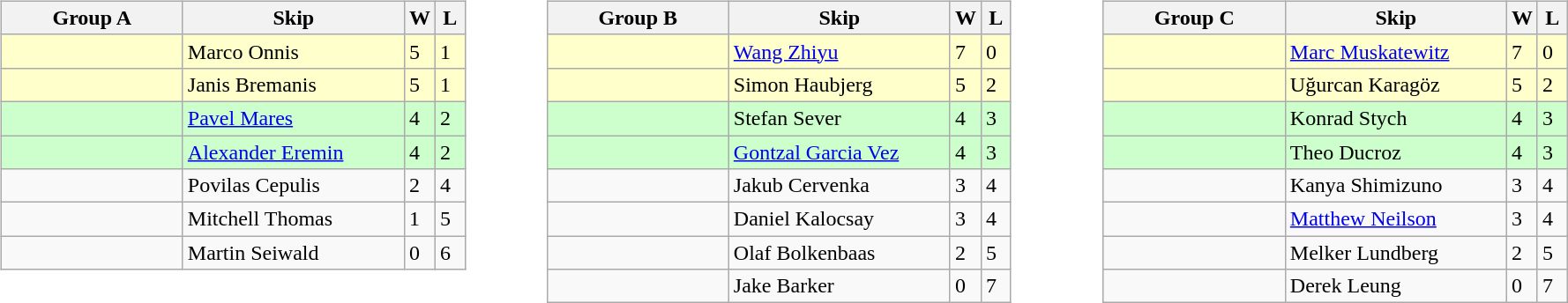<table table>
<tr>
<td valign=top width=10%><br><table class="wikitable">
<tr>
<th width=130>Group A</th>
<th width=160>Skip</th>
<th width=15>W</th>
<th width=15>L</th>
</tr>
<tr bgcolor=#ffffcc>
<td></td>
<td>Marco Onnis</td>
<td>5</td>
<td>1</td>
</tr>
<tr bgcolor=#ffffcc>
<td></td>
<td>Janis Bremanis</td>
<td>5</td>
<td>1</td>
</tr>
<tr bgcolor=#ccffcc>
<td></td>
<td><a href='#'>Pavel Mares</a></td>
<td>4</td>
<td>2</td>
</tr>
<tr bgcolor=#ccffcc>
<td></td>
<td><a href='#'>Alexander Eremin</a></td>
<td>4</td>
<td>2</td>
</tr>
<tr>
<td></td>
<td>Povilas Cepulis</td>
<td>2</td>
<td>4</td>
</tr>
<tr>
<td></td>
<td>Mitchell Thomas</td>
<td>1</td>
<td>5</td>
</tr>
<tr>
<td></td>
<td>Martin Seiwald</td>
<td>0</td>
<td>6</td>
</tr>
</table>
</td>
<td valign=top width=10%><br><table class="wikitable">
<tr>
<th width=130>Group B</th>
<th width=160>Skip</th>
<th width=15>W</th>
<th width=15>L</th>
</tr>
<tr bgcolor=#ffffcc>
<td></td>
<td><a href='#'>Wang Zhiyu</a></td>
<td>7</td>
<td>0</td>
</tr>
<tr bgcolor=#ffffcc>
<td></td>
<td>Simon Haubjerg</td>
<td>5</td>
<td>2</td>
</tr>
<tr bgcolor=#ccffcc>
<td></td>
<td>Stefan Sever</td>
<td>4</td>
<td>3</td>
</tr>
<tr bgcolor=#ccffcc>
<td></td>
<td><a href='#'>Gontzal Garcia Vez</a></td>
<td>4</td>
<td>3</td>
</tr>
<tr>
<td></td>
<td>Jakub Cervenka</td>
<td>3</td>
<td>4</td>
</tr>
<tr>
<td></td>
<td>Daniel Kalocsay</td>
<td>3</td>
<td>4</td>
</tr>
<tr>
<td></td>
<td>Olaf Bolkenbaas</td>
<td>2</td>
<td>5</td>
</tr>
<tr>
<td></td>
<td>Jake Barker</td>
<td>0</td>
<td>7</td>
</tr>
</table>
</td>
<td valign=top width=10%><br><table class="wikitable">
<tr>
<th width=130>Group C</th>
<th width=160>Skip</th>
<th width=15>W</th>
<th width=15>L</th>
</tr>
<tr bgcolor=#ffffcc>
<td></td>
<td><a href='#'>Marc Muskatewitz</a></td>
<td>7</td>
<td>0</td>
</tr>
<tr bgcolor=#ffffcc>
<td></td>
<td>Uğurcan Karagöz</td>
<td>5</td>
<td>2</td>
</tr>
<tr bgcolor=#ccffcc>
<td></td>
<td>Konrad Stych</td>
<td>4</td>
<td>3</td>
</tr>
<tr bgcolor=#ccffcc>
<td></td>
<td>Theo Ducroz</td>
<td>4</td>
<td>3</td>
</tr>
<tr>
<td></td>
<td>Kanya Shimizuno</td>
<td>3</td>
<td>4</td>
</tr>
<tr>
<td></td>
<td><a href='#'>Matthew Neilson</a></td>
<td>3</td>
<td>4</td>
</tr>
<tr>
<td></td>
<td>Melker Lundberg</td>
<td>2</td>
<td>5</td>
</tr>
<tr>
<td></td>
<td>Derek Leung</td>
<td>0</td>
<td>7</td>
</tr>
</table>
</td>
</tr>
</table>
